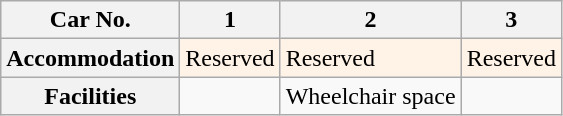<table class="wikitable">
<tr>
<th>Car No.</th>
<th>1</th>
<th>2</th>
<th>3</th>
</tr>
<tr>
<th>Accommodation</th>
<td style="background: #FFF2E6">Reserved</td>
<td style="background: #FFF2E6">Reserved</td>
<td style="background: #FFF2E6">Reserved</td>
</tr>
<tr>
<th>Facilities</th>
<td></td>
<td>Wheelchair space</td>
<td></td>
</tr>
</table>
